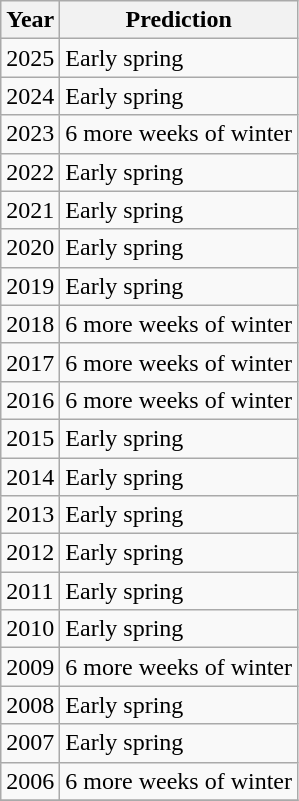<table class="wikitable">
<tr>
<th><strong>Year</strong></th>
<th>Prediction</th>
</tr>
<tr>
<td>2025</td>
<td>Early spring</td>
</tr>
<tr>
<td>2024</td>
<td>Early spring</td>
</tr>
<tr>
<td>2023</td>
<td>6 more weeks of winter</td>
</tr>
<tr>
<td>2022</td>
<td>Early spring</td>
</tr>
<tr>
<td>2021</td>
<td>Early spring</td>
</tr>
<tr>
<td>2020</td>
<td>Early spring</td>
</tr>
<tr>
<td>2019</td>
<td>Early spring</td>
</tr>
<tr>
<td>2018</td>
<td>6 more weeks of winter</td>
</tr>
<tr>
<td>2017</td>
<td>6 more weeks of winter</td>
</tr>
<tr>
<td>2016</td>
<td>6 more weeks of winter</td>
</tr>
<tr>
<td>2015</td>
<td>Early spring</td>
</tr>
<tr>
<td>2014</td>
<td>Early spring</td>
</tr>
<tr>
<td>2013</td>
<td>Early spring</td>
</tr>
<tr>
<td>2012</td>
<td>Early spring</td>
</tr>
<tr>
<td>2011</td>
<td>Early spring</td>
</tr>
<tr>
<td>2010</td>
<td>Early spring</td>
</tr>
<tr>
<td>2009</td>
<td>6 more weeks of winter</td>
</tr>
<tr>
<td>2008</td>
<td>Early spring</td>
</tr>
<tr>
<td>2007</td>
<td>Early spring</td>
</tr>
<tr>
<td>2006</td>
<td>6 more weeks of winter</td>
</tr>
<tr>
</tr>
</table>
